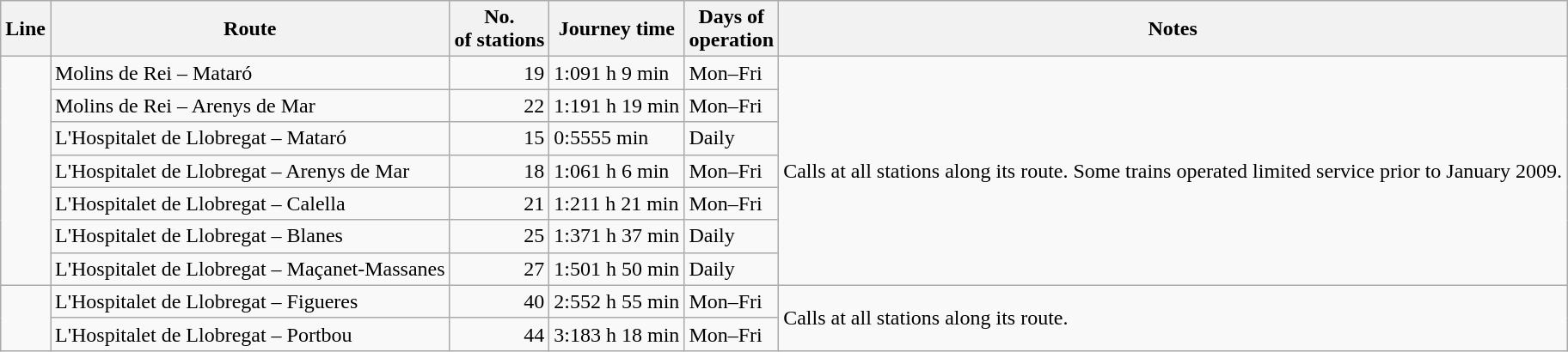<table class="wikitable sortable">
<tr>
<th>Line</th>
<th>Route</th>
<th>No.<br> of stations</th>
<th>Journey time</th>
<th>Days of<br> operation</th>
<th class=unsortable>Notes</th>
</tr>
<tr>
<td rowspan=7 align=center></td>
<td>Molins de Rei – Mataró</td>
<td align=right>19</td>
<td><span>1:09</span>1 h 9 min</td>
<td>Mon–Fri</td>
<td rowspan=7>Calls at all stations along its route. Some trains operated limited service prior to January 2009.</td>
</tr>
<tr>
<td>Molins de Rei – Arenys de Mar</td>
<td align=right>22</td>
<td><span>1:19</span>1 h 19 min</td>
<td>Mon–Fri</td>
</tr>
<tr>
<td>L'Hospitalet de Llobregat – Mataró</td>
<td align=right>15</td>
<td><span>0:55</span>55 min</td>
<td>Daily</td>
</tr>
<tr>
<td>L'Hospitalet de Llobregat – Arenys de Mar</td>
<td align=right>18</td>
<td><span>1:06</span>1 h 6 min</td>
<td>Mon–Fri</td>
</tr>
<tr>
<td>L'Hospitalet de Llobregat – Calella</td>
<td align=right>21</td>
<td><span>1:21</span>1 h 21 min</td>
<td>Mon–Fri</td>
</tr>
<tr>
<td>L'Hospitalet de Llobregat – Blanes</td>
<td align=right>25</td>
<td><span>1:37</span>1 h 37 min</td>
<td>Daily</td>
</tr>
<tr>
<td>L'Hospitalet de Llobregat – Maçanet-Massanes</td>
<td align=right>27</td>
<td><span>1:50</span>1 h 50 min</td>
<td>Daily</td>
</tr>
<tr>
<td rowspan=2 align=center></td>
<td>L'Hospitalet de Llobregat – Figueres</td>
<td align=right>40</td>
<td><span>2:55</span>2 h 55 min</td>
<td>Mon–Fri</td>
<td rowspan=2>Calls at all stations along its route.</td>
</tr>
<tr>
<td>L'Hospitalet de Llobregat – Portbou</td>
<td align=right>44</td>
<td><span>3:18</span>3 h 18 min</td>
<td>Mon–Fri</td>
</tr>
</table>
